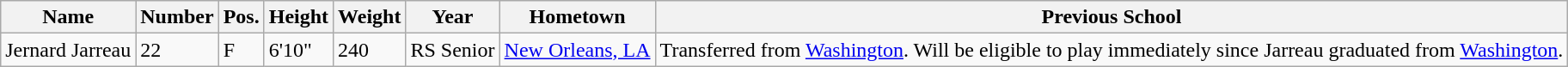<table class="wikitable sortable" border="1">
<tr>
<th>Name</th>
<th>Number</th>
<th>Pos.</th>
<th>Height</th>
<th>Weight</th>
<th>Year</th>
<th>Hometown</th>
<th class="unsortable">Previous School</th>
</tr>
<tr>
<td>Jernard Jarreau</td>
<td>22</td>
<td>F</td>
<td>6'10"</td>
<td>240</td>
<td>RS Senior</td>
<td><a href='#'>New Orleans, LA</a></td>
<td>Transferred from <a href='#'>Washington</a>. Will be eligible to play immediately since Jarreau graduated from <a href='#'>Washington</a>.</td>
</tr>
</table>
